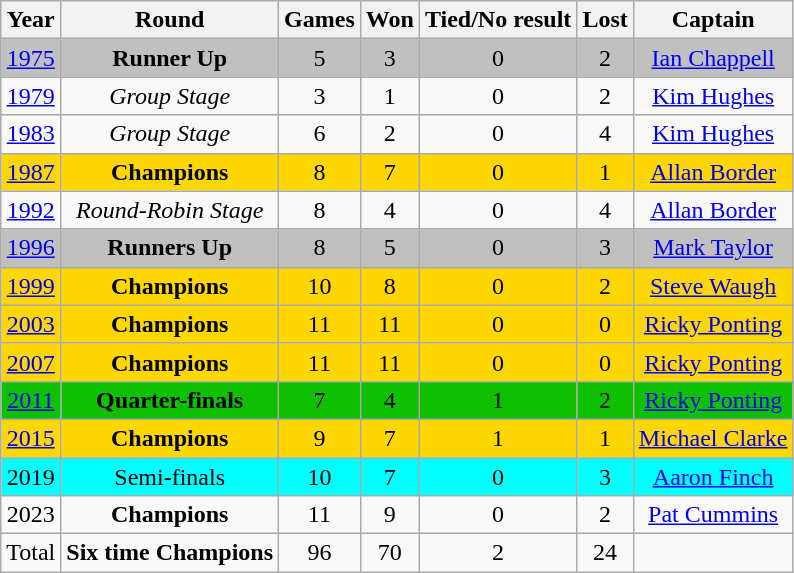<table class="wikitable" style="text-align: center;">
<tr>
<th>Year</th>
<th>Round</th>
<th>Games</th>
<th>Won</th>
<th>Tied/No result</th>
<th>Lost</th>
<th>Captain</th>
</tr>
<tr bgcolor=silver>
<td><a href='#'>1975</a></td>
<td><strong>Runner Up</strong></td>
<td>5</td>
<td>3</td>
<td>0</td>
<td>2</td>
<td><a href='#'>Ian Chappell</a></td>
</tr>
<tr>
<td><a href='#'>1979</a></td>
<td><em>Group Stage</em></td>
<td>3</td>
<td>1</td>
<td>0</td>
<td>2</td>
<td><a href='#'>Kim Hughes</a></td>
</tr>
<tr>
<td><a href='#'>1983</a></td>
<td><em>Group Stage</em></td>
<td>6</td>
<td>2</td>
<td>0</td>
<td>4</td>
<td><a href='#'>Kim Hughes</a></td>
</tr>
<tr bgcolor=gold>
<td><a href='#'>1987</a></td>
<td><strong>Champions</strong></td>
<td>8</td>
<td>7</td>
<td>0</td>
<td>1</td>
<td><a href='#'>Allan Border</a></td>
</tr>
<tr>
<td><a href='#'>1992</a></td>
<td><em>Round-Robin Stage</em></td>
<td>8</td>
<td>4</td>
<td>0</td>
<td>4</td>
<td><a href='#'>Allan Border</a></td>
</tr>
<tr bgcolor=silver>
<td><a href='#'>1996</a></td>
<td><strong>Runners Up</strong></td>
<td>8</td>
<td>5</td>
<td>0</td>
<td>3</td>
<td><a href='#'>Mark Taylor</a></td>
</tr>
<tr bgcolor=gold>
<td><a href='#'>1999</a></td>
<td><strong>Champions</strong></td>
<td>10</td>
<td>8</td>
<td>0</td>
<td>2</td>
<td><a href='#'>Steve Waugh</a></td>
</tr>
<tr bgcolor=gold>
<td><a href='#'>2003</a></td>
<td><strong>Champions</strong></td>
<td>11</td>
<td>11</td>
<td>0</td>
<td>0</td>
<td><a href='#'>Ricky Ponting</a></td>
</tr>
<tr bgcolor=gold>
<td><a href='#'>2007</a></td>
<td><strong>Champions</strong></td>
<td>11</td>
<td>11</td>
<td>0</td>
<td>0</td>
<td><a href='#'>Ricky Ponting</a></td>
</tr>
<tr bgcolor=peacock>
<td><a href='#'>2011</a></td>
<td><strong>Quarter-finals</strong></td>
<td>7</td>
<td>4</td>
<td>1</td>
<td>2</td>
<td><a href='#'>Ricky Ponting</a></td>
</tr>
<tr bgcolor=gold>
<td><a href='#'>2015</a></td>
<td><strong>Champions</strong></td>
<td>9</td>
<td>7</td>
<td>1</td>
<td>1</td>
<td><a href='#'>Michael Clarke</a></td>
</tr>
<tr bgcolor=#00FFFF>
<td>2019</td>
<td>Semi-finals</td>
<td>10</td>
<td>7</td>
<td>0</td>
<td>3</td>
<td><a href='#'>Aaron Finch</a></td>
</tr>
<tr>
<td>2023</td>
<td><strong>Champions</strong></td>
<td>11</td>
<td>9</td>
<td>0</td>
<td>2</td>
<td><a href='#'>Pat Cummins</a></td>
</tr>
<tr>
<td>Total</td>
<td><strong>Six time Champions</strong></td>
<td>96</td>
<td>70</td>
<td>2</td>
<td>24</td>
<td></td>
</tr>
</table>
